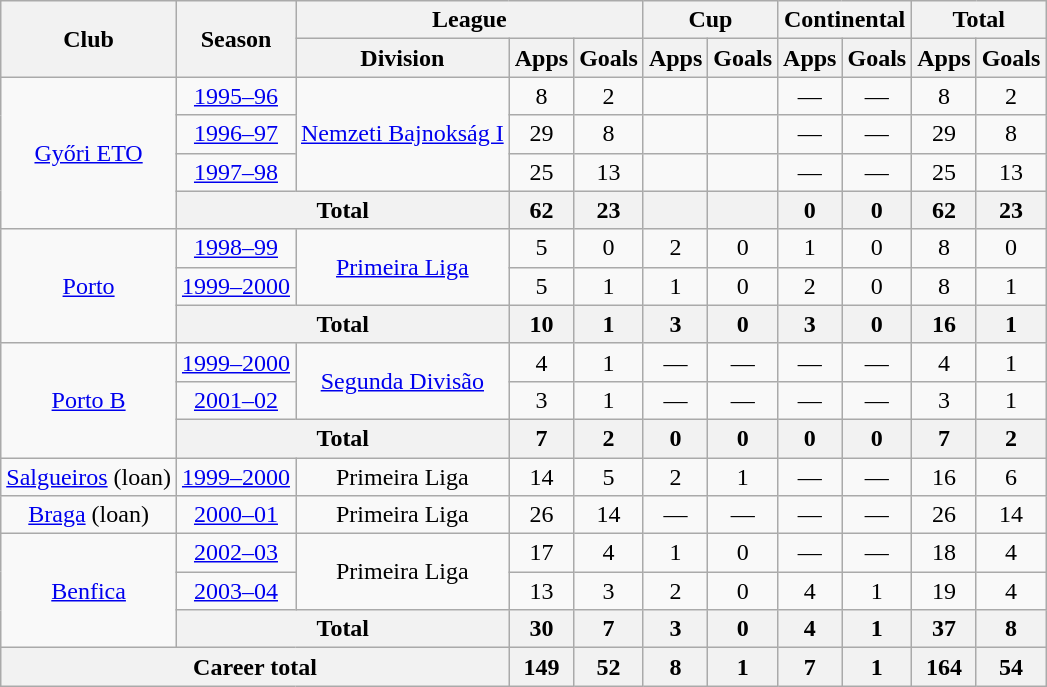<table class="wikitable" style="text-align:center">
<tr>
<th rowspan="2">Club</th>
<th rowspan="2">Season</th>
<th colspan="3">League</th>
<th colspan="2">Cup</th>
<th colspan="2">Continental</th>
<th colspan="2">Total</th>
</tr>
<tr>
<th>Division</th>
<th>Apps</th>
<th>Goals</th>
<th>Apps</th>
<th>Goals</th>
<th>Apps</th>
<th>Goals</th>
<th>Apps</th>
<th>Goals</th>
</tr>
<tr>
<td rowspan="4"><a href='#'>Győri ETO</a></td>
<td><a href='#'>1995–96</a></td>
<td rowspan="3"><a href='#'>Nemzeti Bajnokság I</a></td>
<td>8</td>
<td>2</td>
<td></td>
<td></td>
<td>—</td>
<td>—</td>
<td>8</td>
<td>2</td>
</tr>
<tr>
<td><a href='#'>1996–97</a></td>
<td>29</td>
<td>8</td>
<td></td>
<td></td>
<td>—</td>
<td>—</td>
<td>29</td>
<td>8</td>
</tr>
<tr>
<td><a href='#'>1997–98</a></td>
<td>25</td>
<td>13</td>
<td></td>
<td></td>
<td>—</td>
<td>—</td>
<td>25</td>
<td>13</td>
</tr>
<tr>
<th colspan="2">Total</th>
<th>62</th>
<th>23</th>
<th></th>
<th></th>
<th>0</th>
<th>0</th>
<th>62</th>
<th>23</th>
</tr>
<tr>
<td rowspan="3"><a href='#'>Porto</a></td>
<td><a href='#'>1998–99</a></td>
<td rowspan="2"><a href='#'>Primeira Liga</a></td>
<td>5</td>
<td>0</td>
<td>2</td>
<td>0</td>
<td>1</td>
<td>0</td>
<td>8</td>
<td>0</td>
</tr>
<tr>
<td><a href='#'>1999–2000</a></td>
<td>5</td>
<td>1</td>
<td>1</td>
<td>0</td>
<td>2</td>
<td>0</td>
<td>8</td>
<td>1</td>
</tr>
<tr>
<th colspan="2">Total</th>
<th>10</th>
<th>1</th>
<th>3</th>
<th>0</th>
<th>3</th>
<th>0</th>
<th>16</th>
<th>1</th>
</tr>
<tr>
<td rowspan="3"><a href='#'>Porto B</a></td>
<td><a href='#'>1999–2000</a></td>
<td rowspan="2"><a href='#'>Segunda Divisão</a></td>
<td>4</td>
<td>1</td>
<td>—</td>
<td>—</td>
<td>—</td>
<td>—</td>
<td>4</td>
<td>1</td>
</tr>
<tr>
<td><a href='#'>2001–02</a></td>
<td>3</td>
<td>1</td>
<td>—</td>
<td>—</td>
<td>—</td>
<td>—</td>
<td>3</td>
<td>1</td>
</tr>
<tr>
<th colspan="2">Total</th>
<th>7</th>
<th>2</th>
<th>0</th>
<th>0</th>
<th>0</th>
<th>0</th>
<th>7</th>
<th>2</th>
</tr>
<tr>
<td><a href='#'>Salgueiros</a> (loan)</td>
<td><a href='#'>1999–2000</a></td>
<td>Primeira Liga</td>
<td>14</td>
<td>5</td>
<td>2</td>
<td>1</td>
<td>—</td>
<td>—</td>
<td>16</td>
<td>6</td>
</tr>
<tr>
<td><a href='#'>Braga</a> (loan)</td>
<td><a href='#'>2000–01</a></td>
<td>Primeira Liga</td>
<td>26</td>
<td>14</td>
<td>—</td>
<td>—</td>
<td>—</td>
<td>—</td>
<td>26</td>
<td>14</td>
</tr>
<tr>
<td rowspan="3"><a href='#'>Benfica</a></td>
<td><a href='#'>2002–03</a></td>
<td rowspan="2">Primeira Liga</td>
<td>17</td>
<td>4</td>
<td>1</td>
<td>0</td>
<td>—</td>
<td>—</td>
<td>18</td>
<td>4</td>
</tr>
<tr>
<td><a href='#'>2003–04</a></td>
<td>13</td>
<td>3</td>
<td>2</td>
<td>0</td>
<td>4</td>
<td>1</td>
<td>19</td>
<td>4</td>
</tr>
<tr>
<th colspan="2">Total</th>
<th>30</th>
<th>7</th>
<th>3</th>
<th>0</th>
<th>4</th>
<th>1</th>
<th>37</th>
<th>8</th>
</tr>
<tr>
<th colspan="3">Career total</th>
<th>149</th>
<th>52</th>
<th>8</th>
<th>1</th>
<th>7</th>
<th>1</th>
<th>164</th>
<th>54</th>
</tr>
</table>
